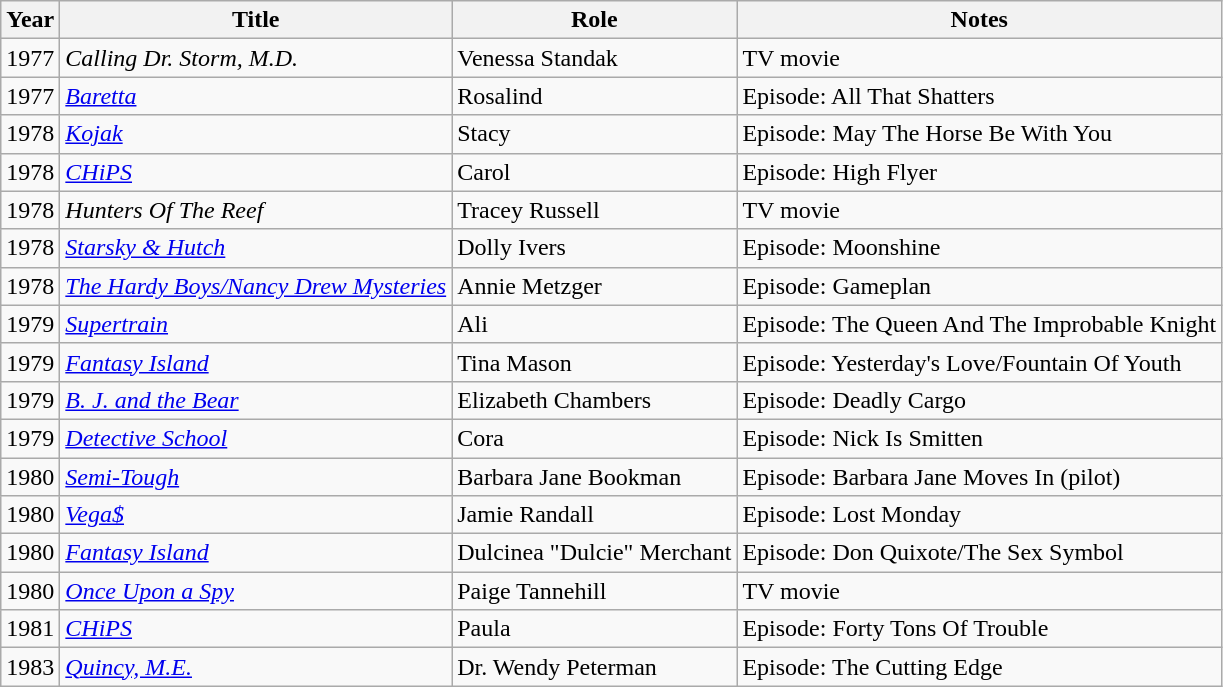<table class="wikitable sortable">
<tr>
<th>Year</th>
<th>Title</th>
<th>Role</th>
<th class="unsortable">Notes</th>
</tr>
<tr>
<td>1977</td>
<td><em>Calling Dr. Storm, M.D.</em></td>
<td>Venessa Standak</td>
<td>TV movie</td>
</tr>
<tr>
<td>1977</td>
<td><em><a href='#'>Baretta</a></em></td>
<td>Rosalind</td>
<td>Episode: All That Shatters</td>
</tr>
<tr>
<td>1978</td>
<td><em><a href='#'>Kojak</a></em></td>
<td>Stacy</td>
<td>Episode: May The Horse Be With You</td>
</tr>
<tr>
<td>1978</td>
<td><em><a href='#'>CHiPS</a></em></td>
<td>Carol</td>
<td>Episode: High Flyer</td>
</tr>
<tr>
<td>1978</td>
<td><em>Hunters Of The Reef</em></td>
<td>Tracey Russell</td>
<td>TV movie</td>
</tr>
<tr>
<td>1978</td>
<td><em><a href='#'>Starsky & Hutch</a></em></td>
<td>Dolly Ivers</td>
<td>Episode: Moonshine</td>
</tr>
<tr>
<td>1978</td>
<td><em><a href='#'>The Hardy Boys/Nancy Drew Mysteries</a></em></td>
<td>Annie Metzger</td>
<td>Episode: Gameplan</td>
</tr>
<tr>
<td>1979</td>
<td><em><a href='#'>Supertrain</a></em></td>
<td>Ali</td>
<td>Episode: The Queen And The Improbable Knight</td>
</tr>
<tr>
<td>1979</td>
<td><em><a href='#'>Fantasy Island</a></em></td>
<td>Tina Mason</td>
<td>Episode: Yesterday's Love/Fountain Of Youth</td>
</tr>
<tr>
<td>1979</td>
<td><em><a href='#'>B. J. and the Bear</a></em></td>
<td>Elizabeth Chambers</td>
<td>Episode: Deadly Cargo</td>
</tr>
<tr>
<td>1979</td>
<td><em><a href='#'>Detective School</a></em></td>
<td>Cora</td>
<td>Episode: Nick Is Smitten</td>
</tr>
<tr>
<td>1980</td>
<td><em><a href='#'>Semi-Tough</a></em></td>
<td>Barbara Jane Bookman</td>
<td>Episode: Barbara Jane Moves In (pilot)</td>
</tr>
<tr>
<td>1980</td>
<td><em><a href='#'>Vega$</a></em></td>
<td>Jamie Randall</td>
<td>Episode: Lost Monday</td>
</tr>
<tr>
<td>1980</td>
<td><em><a href='#'>Fantasy Island</a></em></td>
<td>Dulcinea "Dulcie" Merchant</td>
<td>Episode: Don Quixote/The Sex Symbol</td>
</tr>
<tr>
<td>1980</td>
<td><em><a href='#'>Once Upon a Spy</a></em></td>
<td>Paige Tannehill</td>
<td>TV movie</td>
</tr>
<tr>
<td>1981</td>
<td><em><a href='#'>CHiPS</a></em></td>
<td>Paula</td>
<td>Episode: Forty Tons Of Trouble</td>
</tr>
<tr>
<td>1983</td>
<td><em><a href='#'>Quincy, M.E.</a></em></td>
<td>Dr. Wendy Peterman</td>
<td>Episode: The Cutting Edge</td>
</tr>
</table>
